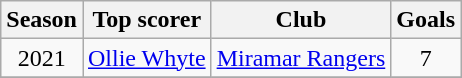<table class="wikitable" style="text-align:center;">
<tr>
<th>Season</th>
<th>Top scorer</th>
<th>Club</th>
<th>Goals</th>
</tr>
<tr>
<td>2021</td>
<td style="text-align:left;"> <a href='#'>Ollie Whyte</a></td>
<td style="text-align:left;"><a href='#'>Miramar Rangers</a></td>
<td>7</td>
</tr>
<tr>
</tr>
</table>
